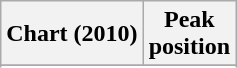<table class="wikitable plainrowheaders sortable" style="text-align:center">
<tr>
<th scope="col">Chart (2010)</th>
<th scope="col">Peak<br>position</th>
</tr>
<tr>
</tr>
<tr>
</tr>
</table>
